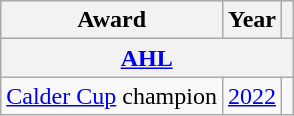<table class="wikitable">
<tr>
<th>Award</th>
<th>Year</th>
<th></th>
</tr>
<tr>
<th colspan="3"><a href='#'>AHL</a></th>
</tr>
<tr>
<td><a href='#'>Calder Cup</a> champion</td>
<td><a href='#'>2022</a></td>
<td></td>
</tr>
</table>
